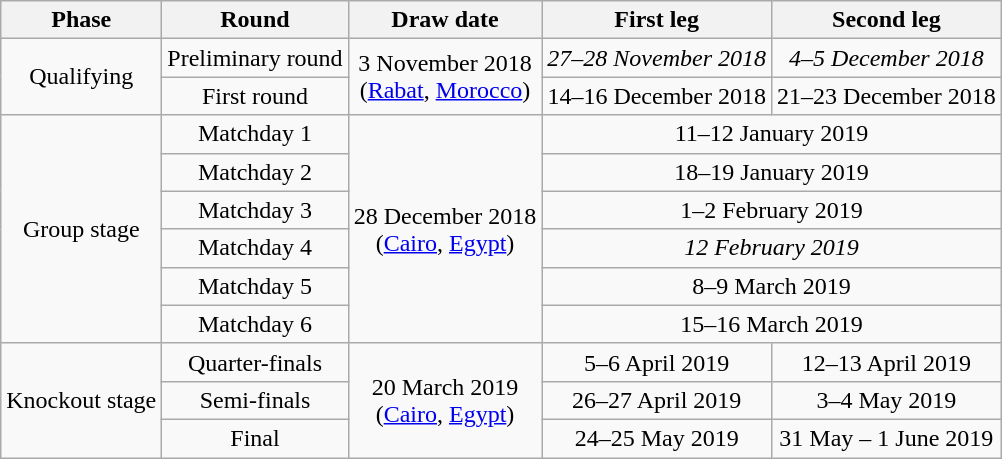<table class="wikitable" style="text-align:center">
<tr>
<th>Phase</th>
<th>Round</th>
<th>Draw date</th>
<th>First leg</th>
<th>Second leg</th>
</tr>
<tr>
<td rowspan=2>Qualifying</td>
<td>Preliminary round</td>
<td rowspan=2>3 November 2018<br>(<a href='#'>Rabat</a>, <a href='#'>Morocco</a>)</td>
<td><em>27–28 November 2018</em></td>
<td><em>4–5 December 2018</em></td>
</tr>
<tr>
<td>First round</td>
<td>14–16 December 2018</td>
<td>21–23 December 2018</td>
</tr>
<tr>
<td rowspan=6>Group stage</td>
<td>Matchday 1</td>
<td rowspan=6>28 December 2018<br>(<a href='#'>Cairo</a>, <a href='#'>Egypt</a>)</td>
<td colspan=2>11–12 January 2019</td>
</tr>
<tr>
<td>Matchday 2</td>
<td colspan=2>18–19 January 2019</td>
</tr>
<tr>
<td>Matchday 3</td>
<td colspan=2>1–2 February 2019</td>
</tr>
<tr>
<td>Matchday 4</td>
<td colspan=2><em>12 February 2019</em></td>
</tr>
<tr>
<td>Matchday 5</td>
<td colspan=2>8–9 March 2019</td>
</tr>
<tr>
<td>Matchday 6</td>
<td colspan=2>15–16 March 2019</td>
</tr>
<tr>
<td rowspan=3>Knockout stage</td>
<td>Quarter-finals</td>
<td rowspan=3>20 March 2019<br>(<a href='#'>Cairo</a>, <a href='#'>Egypt</a>)</td>
<td>5–6 April 2019</td>
<td>12–13 April 2019</td>
</tr>
<tr>
<td>Semi-finals</td>
<td>26–27 April 2019</td>
<td>3–4 May 2019</td>
</tr>
<tr>
<td>Final</td>
<td>24–25 May 2019</td>
<td>31 May – 1 June 2019</td>
</tr>
</table>
